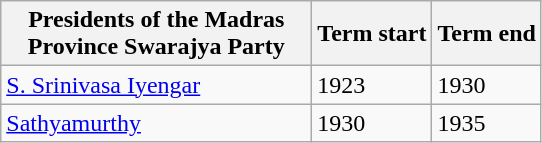<table class="wikitable" align="center">
<tr>
<th width="200px" align="left">Presidents of the Madras Province Swarajya Party</th>
<th>Term start</th>
<th>Term end</th>
</tr>
<tr>
<td><a href='#'>S. Srinivasa Iyengar</a></td>
<td>1923</td>
<td>1930</td>
</tr>
<tr>
<td><a href='#'>Sathyamurthy</a></td>
<td>1930</td>
<td>1935</td>
</tr>
</table>
